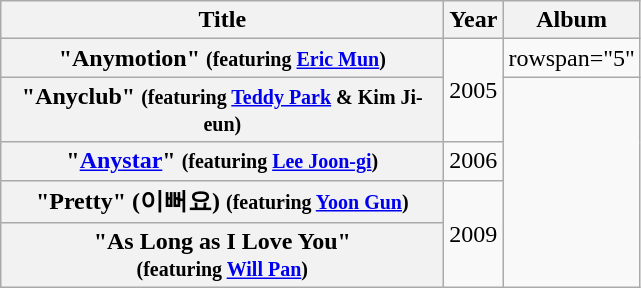<table class="wikitable plainrowheaders" style="text-align:center">
<tr>
<th rowspan="1" scope="col" style="width:18em;">Title</th>
<th rowspan="1" scope="col">Year</th>
<th rowspan="1" scope="col">Album</th>
</tr>
<tr>
<th scope="row">"Anymotion" <small>(featuring <a href='#'>Eric Mun</a>)</small></th>
<td rowspan="2">2005</td>
<td>rowspan="5" </td>
</tr>
<tr>
<th scope="row">"Anyclub" <small>(featuring <a href='#'>Teddy Park</a> & Kim Ji-eun)</small></th>
</tr>
<tr>
<th scope="row">"<a href='#'>Anystar</a>" <small>(featuring <a href='#'>Lee Joon-gi</a>)</small></th>
<td>2006</td>
</tr>
<tr>
<th scope="row">"Pretty" (이뻐요) <small>(featuring <a href='#'>Yoon Gun</a>)</small></th>
<td rowspan="2">2009</td>
</tr>
<tr>
<th scope="row">"As Long as I Love You"<br><small>(featuring <a href='#'>Will Pan</a>)</small></th>
</tr>
</table>
